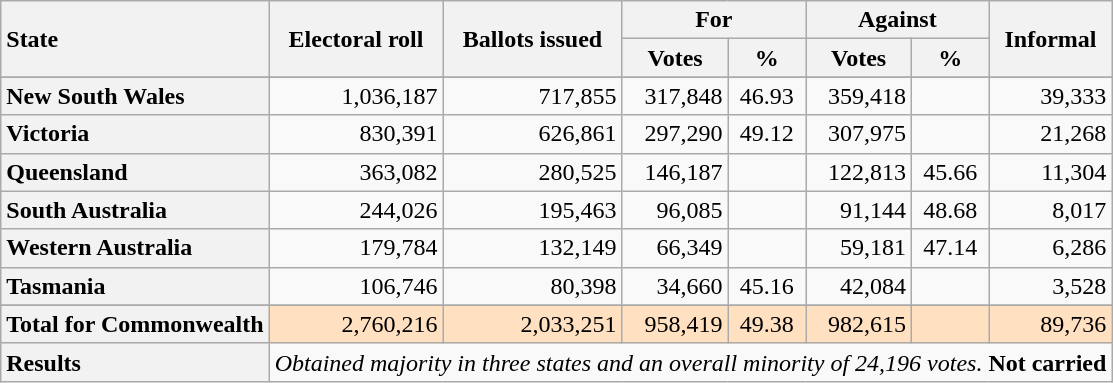<table class="wikitable">
<tr ---->
<th style="text-align:left;" rowSpan="2">State</th>
<th rowSpan="2">Electoral roll</th>
<th rowSpan="2">Ballots issued</th>
<th colSpan="2">For</th>
<th colSpan="2">Against</th>
<th rowSpan="2">Informal</th>
</tr>
<tr ---->
<th>Votes</th>
<th>%</th>
<th>Votes</th>
<th>%</th>
</tr>
<tr ---- align="right">
</tr>
<tr ---->
<th style="text-align:left;">New South Wales</th>
<td align="right">1,036,187</td>
<td align="right">717,855</td>
<td align="right">317,848</td>
<td align="middle">46.93</td>
<td align="right">359,418</td>
<td></td>
<td align="right">39,333</td>
</tr>
<tr ---->
<th style="text-align:left;">Victoria</th>
<td align="right">830,391</td>
<td align="right">626,861</td>
<td align="right">297,290</td>
<td align="middle">49.12</td>
<td align="right">307,975</td>
<td></td>
<td align="right">21,268</td>
</tr>
<tr ---->
<th style="text-align:left;">Queensland</th>
<td align="right">363,082</td>
<td align="right">280,525</td>
<td align="right">146,187</td>
<td></td>
<td align="right">122,813</td>
<td align="middle">45.66</td>
<td align="right">11,304</td>
</tr>
<tr ---->
<th style="text-align:left;">South Australia</th>
<td align="right">244,026</td>
<td align="right">195,463</td>
<td align="right">96,085</td>
<td></td>
<td align="right">91,144</td>
<td align="middle">48.68</td>
<td align="right">8,017</td>
</tr>
<tr ---->
<th style="text-align:left;">Western Australia</th>
<td align="right">179,784</td>
<td align="right">132,149</td>
<td align="right">66,349</td>
<td></td>
<td align="right">59,181</td>
<td align="middle">47.14</td>
<td align="right">6,286</td>
</tr>
<tr ---->
<th style="text-align:left;">Tasmania</th>
<td align="right">106,746</td>
<td align="right">80,398</td>
<td align="right">34,660</td>
<td align="middle">45.16</td>
<td align="right">42,084</td>
<td></td>
<td align="right">3,528</td>
</tr>
<tr ---->
</tr>
<tr bgcolor=#FFE0C0 align="right">
<th style="text-align:left;">Total for Commonwealth</th>
<td noWrap align="right">2,760,216</td>
<td noWrap align="right">2,033,251</td>
<td noWrap align="right">958,419</td>
<td noWrap align="middle">49.38</td>
<td noWrap align="right">982,615</td>
<td></td>
<td noWrap align="right">89,736</td>
</tr>
<tr ---->
<th style="text-align:left;">Results</th>
<td colSpan="8"><em>Obtained majority in three states and an overall minority of 24,196 votes.</em> <strong>Not carried</strong></td>
</tr>
</table>
